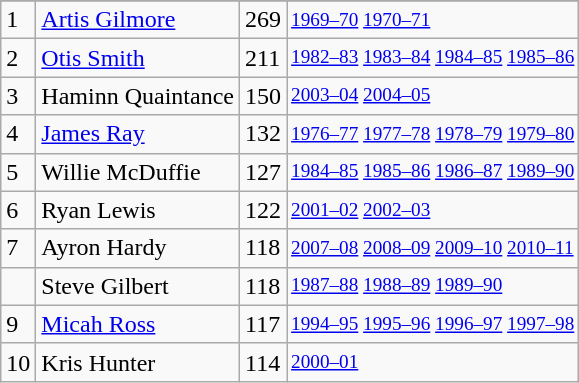<table class="wikitable">
<tr>
</tr>
<tr>
<td>1</td>
<td><a href='#'>Artis Gilmore</a></td>
<td>269</td>
<td style="font-size:80%;"><a href='#'>1969–70</a> <a href='#'>1970–71</a></td>
</tr>
<tr>
<td>2</td>
<td><a href='#'>Otis Smith</a></td>
<td>211</td>
<td style="font-size:80%;"><a href='#'>1982–83</a> <a href='#'>1983–84</a> <a href='#'>1984–85</a> <a href='#'>1985–86</a></td>
</tr>
<tr>
<td>3</td>
<td>Haminn Quaintance</td>
<td>150</td>
<td style="font-size:80%;"><a href='#'>2003–04</a> <a href='#'>2004–05</a></td>
</tr>
<tr>
<td>4</td>
<td><a href='#'>James Ray</a></td>
<td>132</td>
<td style="font-size:80%;"><a href='#'>1976–77</a> <a href='#'>1977–78</a> <a href='#'>1978–79</a> <a href='#'>1979–80</a></td>
</tr>
<tr>
<td>5</td>
<td>Willie McDuffie</td>
<td>127</td>
<td style="font-size:80%;"><a href='#'>1984–85</a> <a href='#'>1985–86</a> <a href='#'>1986–87</a> <a href='#'>1989–90</a></td>
</tr>
<tr>
<td>6</td>
<td>Ryan Lewis</td>
<td>122</td>
<td style="font-size:80%;"><a href='#'>2001–02</a> <a href='#'>2002–03</a></td>
</tr>
<tr>
<td>7</td>
<td>Ayron Hardy</td>
<td>118</td>
<td style="font-size:80%;"><a href='#'>2007–08</a> <a href='#'>2008–09</a> <a href='#'>2009–10</a> <a href='#'>2010–11</a></td>
</tr>
<tr>
<td></td>
<td>Steve Gilbert</td>
<td>118</td>
<td style="font-size:80%;"><a href='#'>1987–88</a> <a href='#'>1988–89</a> <a href='#'>1989–90</a></td>
</tr>
<tr>
<td>9</td>
<td><a href='#'>Micah Ross</a></td>
<td>117</td>
<td style="font-size:80%;"><a href='#'>1994–95</a> <a href='#'>1995–96</a> <a href='#'>1996–97</a> <a href='#'>1997–98</a></td>
</tr>
<tr>
<td>10</td>
<td>Kris Hunter</td>
<td>114</td>
<td style="font-size:80%;"><a href='#'>2000–01</a></td>
</tr>
</table>
